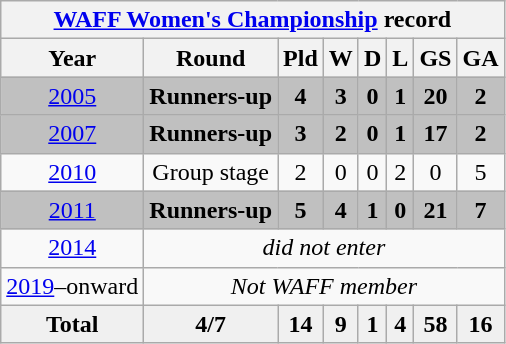<table class="wikitable" style="text-align: center;" width:50%;">
<tr>
<th colspan="8"><a href='#'>WAFF Women's Championship</a> record</th>
</tr>
<tr>
<th>Year</th>
<th>Round</th>
<th>Pld</th>
<th>W</th>
<th>D</th>
<th>L</th>
<th>GS</th>
<th>GA</th>
</tr>
<tr style="background:Silver;">
<td> <a href='#'>2005</a></td>
<td><strong>Runners-up </strong></td>
<td><strong>4</strong></td>
<td><strong>3</strong></td>
<td><strong>0</strong></td>
<td><strong>1</strong></td>
<td><strong>20</strong></td>
<td><strong>2</strong></td>
</tr>
<tr style="background:Silver;">
<td> <a href='#'>2007</a></td>
<td><strong>Runners-up</strong></td>
<td><strong>3</strong></td>
<td><strong>2</strong></td>
<td><strong>0</strong></td>
<td><strong>1</strong></td>
<td><strong>17</strong></td>
<td><strong>2</strong></td>
</tr>
<tr>
<td> <a href='#'>2010</a></td>
<td>Group stage</td>
<td>2</td>
<td>0</td>
<td>0</td>
<td>2</td>
<td>0</td>
<td>5</td>
</tr>
<tr style="background:Silver;">
<td> <a href='#'>2011</a></td>
<td><strong>Runners-up</strong></td>
<td><strong>5</strong></td>
<td><strong>4</strong></td>
<td><strong>1</strong></td>
<td><strong>0</strong></td>
<td><strong>21</strong></td>
<td><strong>7</strong></td>
</tr>
<tr>
<td> <a href='#'>2014</a></td>
<td colspan=7><em>did not enter</em></td>
</tr>
<tr>
<td><a href='#'>2019</a>–onward</td>
<td colspan="7"><em>Not WAFF member</em></td>
</tr>
<tr style="background:#f0f0f0;font-weight:bold;">
<td>Total</td>
<td>4/7</td>
<td>14</td>
<td>9</td>
<td>1</td>
<td>4</td>
<td>58</td>
<td>16</td>
</tr>
</table>
